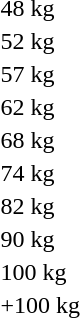<table>
<tr>
<td>48 kg</td>
<td></td>
<td></td>
<td></td>
</tr>
<tr>
<td>52 kg</td>
<td></td>
<td></td>
<td></td>
</tr>
<tr>
<td>57 kg</td>
<td></td>
<td></td>
<td></td>
</tr>
<tr>
<td>62 kg</td>
<td></td>
<td></td>
<td></td>
</tr>
<tr>
<td>68 kg</td>
<td></td>
<td></td>
<td></td>
</tr>
<tr>
<td>74 kg</td>
<td></td>
<td></td>
<td></td>
</tr>
<tr>
<td>82 kg</td>
<td></td>
<td></td>
<td></td>
</tr>
<tr>
<td>90 kg</td>
<td></td>
<td></td>
<td></td>
</tr>
<tr>
<td>100 kg</td>
<td></td>
<td></td>
<td></td>
</tr>
<tr>
<td>+100 kg</td>
<td></td>
<td></td>
<td></td>
</tr>
</table>
